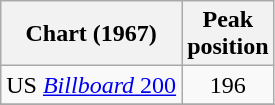<table class="wikitable">
<tr>
<th>Chart (1967)</th>
<th>Peak<br>position</th>
</tr>
<tr>
<td>US <a href='#'><em>Billboard</em> 200</a></td>
<td align="center">196</td>
</tr>
<tr>
</tr>
</table>
